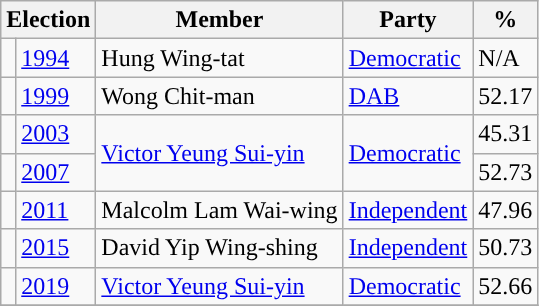<table class="wikitable">
<tr>
<th colspan="2">Election</th>
<th>Member</th>
<th>Party</th>
<th>%</th>
</tr>
<tr>
<td style="background-color: "></td>
<td><a href='#'>1994</a></td>
<td>Hung Wing-tat</td>
<td><a href='#'>Democratic</a></td>
<td>N/A</td>
</tr>
<tr>
<td style="background-color: "></td>
<td><a href='#'>1999</a></td>
<td>Wong Chit-man</td>
<td><a href='#'>DAB</a></td>
<td>52.17</td>
</tr>
<tr>
<td style="background-color: "></td>
<td><a href='#'>2003</a></td>
<td rowspan=2><a href='#'>Victor Yeung Sui-yin</a></td>
<td rowspan=2><a href='#'>Democratic</a></td>
<td>45.31</td>
</tr>
<tr>
<td style="background-color: "></td>
<td><a href='#'>2007</a></td>
<td>52.73</td>
</tr>
<tr>
<td style="background-color: "></td>
<td><a href='#'>2011</a></td>
<td>Malcolm Lam Wai-wing</td>
<td><a href='#'>Independent</a></td>
<td>47.96</td>
</tr>
<tr>
<td style="background-color: "></td>
<td><a href='#'>2015</a></td>
<td>David Yip Wing-shing</td>
<td><a href='#'>Independent</a></td>
<td>50.73</td>
</tr>
<tr>
<td style="background-color: "></td>
<td><a href='#'>2019</a></td>
<td><a href='#'>Victor Yeung Sui-yin</a></td>
<td><a href='#'>Democratic</a></td>
<td>52.66</td>
</tr>
<tr>
</tr>
</table>
